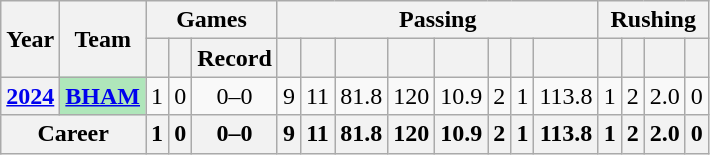<table class="wikitable" style="text-align:center;">
<tr>
<th rowspan="2">Year</th>
<th rowspan="2">Team</th>
<th colspan="3">Games</th>
<th colspan="8">Passing</th>
<th colspan="4">Rushing</th>
</tr>
<tr>
<th></th>
<th></th>
<th>Record</th>
<th></th>
<th></th>
<th></th>
<th></th>
<th></th>
<th></th>
<th></th>
<th></th>
<th></th>
<th></th>
<th></th>
<th></th>
</tr>
<tr>
<th><a href='#'>2024</a></th>
<th style="background:#afe6ba;"><a href='#'>BHAM</a></th>
<td>1</td>
<td>0</td>
<td>0–0</td>
<td>9</td>
<td>11</td>
<td>81.8</td>
<td>120</td>
<td>10.9</td>
<td>2</td>
<td>1</td>
<td>113.8</td>
<td>1</td>
<td>2</td>
<td>2.0</td>
<td>0</td>
</tr>
<tr>
<th colspan="2">Career</th>
<th>1</th>
<th>0</th>
<th>0–0</th>
<th>9</th>
<th>11</th>
<th>81.8</th>
<th>120</th>
<th>10.9</th>
<th>2</th>
<th>1</th>
<th>113.8</th>
<th>1</th>
<th>2</th>
<th>2.0</th>
<th>0</th>
</tr>
</table>
